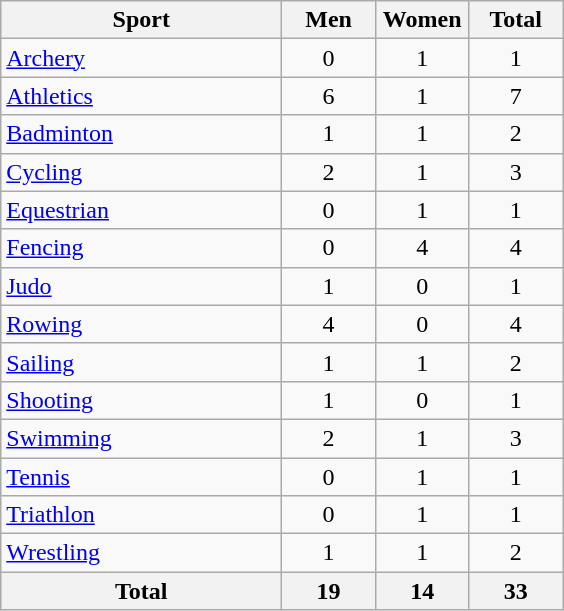<table class="wikitable sortable" style="text-align:center;">
<tr>
<th width=180>Sport</th>
<th width=55>Men</th>
<th width=55>Women</th>
<th width=55>Total</th>
</tr>
<tr>
<td align=left><a href='#'>Archery</a></td>
<td>0</td>
<td>1</td>
<td>1</td>
</tr>
<tr>
<td align=left><a href='#'>Athletics</a></td>
<td>6</td>
<td>1</td>
<td>7</td>
</tr>
<tr>
<td align=left><a href='#'>Badminton</a></td>
<td>1</td>
<td>1</td>
<td>2</td>
</tr>
<tr>
<td align=left><a href='#'>Cycling</a></td>
<td>2</td>
<td>1</td>
<td>3</td>
</tr>
<tr>
<td align=left><a href='#'>Equestrian</a></td>
<td>0</td>
<td>1</td>
<td>1</td>
</tr>
<tr>
<td align=left><a href='#'>Fencing</a></td>
<td>0</td>
<td>4</td>
<td>4</td>
</tr>
<tr>
<td align=left><a href='#'>Judo</a></td>
<td>1</td>
<td>0</td>
<td>1</td>
</tr>
<tr>
<td align=left><a href='#'>Rowing</a></td>
<td>4</td>
<td>0</td>
<td>4</td>
</tr>
<tr>
<td align=left><a href='#'>Sailing</a></td>
<td>1</td>
<td>1</td>
<td>2</td>
</tr>
<tr>
<td align=left><a href='#'>Shooting</a></td>
<td>1</td>
<td>0</td>
<td>1</td>
</tr>
<tr>
<td align=left><a href='#'>Swimming</a></td>
<td>2</td>
<td>1</td>
<td>3</td>
</tr>
<tr>
<td align=left><a href='#'>Tennis</a></td>
<td>0</td>
<td>1</td>
<td>1</td>
</tr>
<tr>
<td align=left><a href='#'>Triathlon</a></td>
<td>0</td>
<td>1</td>
<td>1</td>
</tr>
<tr>
<td align=left><a href='#'>Wrestling</a></td>
<td>1</td>
<td>1</td>
<td>2</td>
</tr>
<tr>
<th>Total</th>
<th>19</th>
<th>14</th>
<th>33</th>
</tr>
</table>
